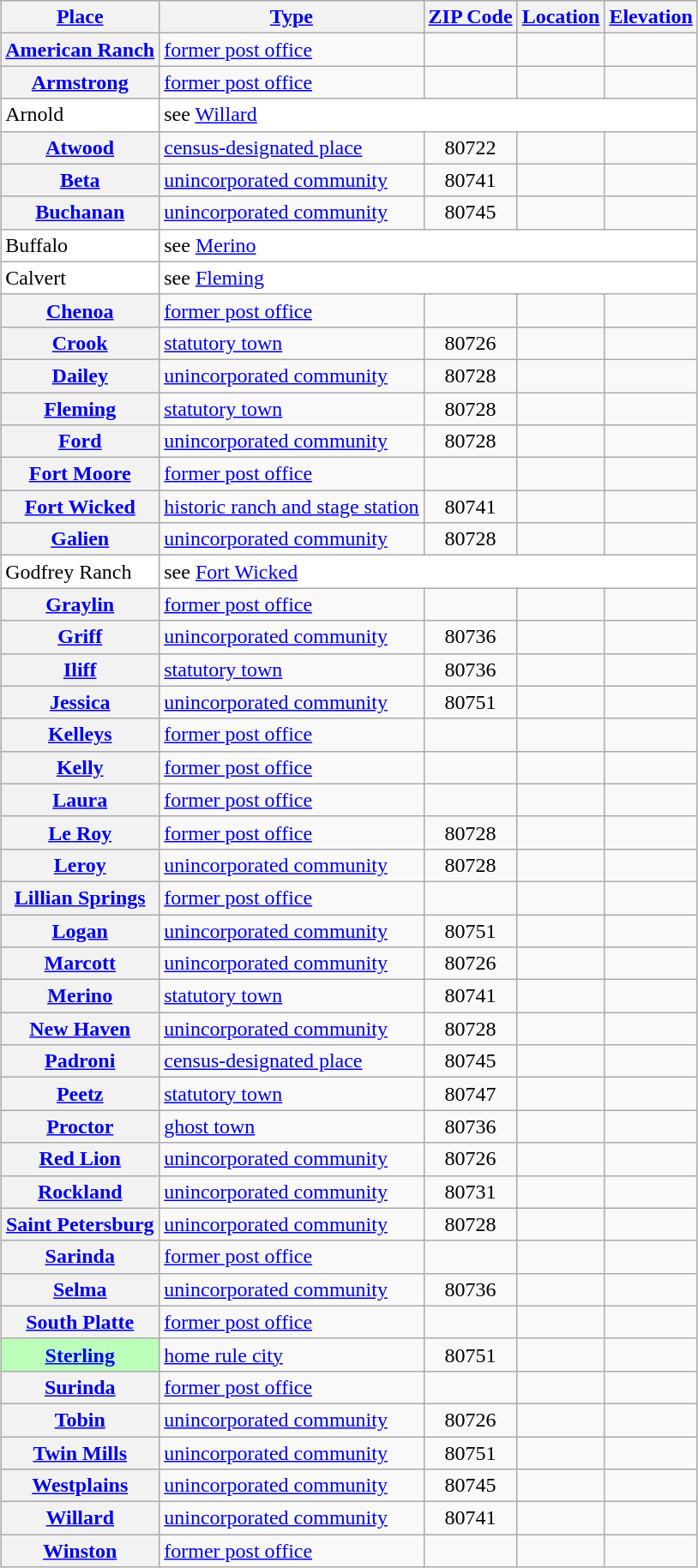<table class="wikitable sortable  plainrowheaders" style="margin:auto;">
<tr>
<th scope=col><a href='#'>Place</a></th>
<th scope=col><a href='#'>Type</a></th>
<th scope=col><a href='#'>ZIP Code</a></th>
<th scope=col><a href='#'>Location</a></th>
<th scope=col><a href='#'>Elevation</a></th>
</tr>
<tr>
<th scope=row><a href='#'>American Ranch</a></th>
<td><a href='#'>former post office</a></td>
<td align=center></td>
<td></td>
<td></td>
</tr>
<tr>
<th scope=row><a href='#'>Armstrong</a></th>
<td><a href='#'>former post office</a></td>
<td align=center></td>
<td></td>
<td></td>
</tr>
<tr bgcolor=white>
<td>Arnold</td>
<td colspan=4>see <a href='#'>Willard</a></td>
</tr>
<tr>
<th scope=row><a href='#'>Atwood</a></th>
<td><a href='#'>census-designated place</a></td>
<td align=center>80722</td>
<td></td>
<td align=right></td>
</tr>
<tr>
<th scope=row><a href='#'>Beta</a></th>
<td><a href='#'>unincorporated community</a></td>
<td align=center>80741</td>
<td></td>
<td align=right></td>
</tr>
<tr>
<th scope=row><a href='#'>Buchanan</a></th>
<td><a href='#'>unincorporated community</a></td>
<td align=center>80745</td>
<td></td>
<td align=right></td>
</tr>
<tr bgcolor=white>
<td>Buffalo</td>
<td colspan=4>see <a href='#'>Merino</a></td>
</tr>
<tr bgcolor=white>
<td>Calvert</td>
<td colspan=4>see <a href='#'>Fleming</a></td>
</tr>
<tr>
<th scope=row><a href='#'>Chenoa</a></th>
<td><a href='#'>former post office</a></td>
<td align=center></td>
<td></td>
<td></td>
</tr>
<tr>
<th scope=row><a href='#'>Crook</a></th>
<td><a href='#'>statutory town</a></td>
<td align=center>80726</td>
<td></td>
<td align=right></td>
</tr>
<tr>
<th scope=row><a href='#'>Dailey</a></th>
<td><a href='#'>unincorporated community</a></td>
<td align=center>80728</td>
<td></td>
<td align=right></td>
</tr>
<tr>
<th scope=row><a href='#'>Fleming</a></th>
<td><a href='#'>statutory town</a></td>
<td align=center>80728</td>
<td></td>
<td align=right></td>
</tr>
<tr>
<th scope=row><a href='#'>Ford</a></th>
<td><a href='#'>unincorporated community</a></td>
<td align=center>80728</td>
<td></td>
<td align=right></td>
</tr>
<tr>
<th scope=row><a href='#'>Fort Moore</a></th>
<td><a href='#'>former post office</a></td>
<td align=center></td>
<td></td>
<td></td>
</tr>
<tr>
<th scope=row><a href='#'>Fort Wicked</a></th>
<td><a href='#'>historic ranch and stage station</a></td>
<td align=center>80741</td>
<td></td>
<td></td>
</tr>
<tr>
<th scope=row><a href='#'>Galien</a></th>
<td><a href='#'>unincorporated community</a></td>
<td align=center>80728</td>
<td></td>
<td align=right></td>
</tr>
<tr bgcolor=white>
<td>Godfrey Ranch</td>
<td colspan=4>see <a href='#'>Fort Wicked</a></td>
</tr>
<tr>
<th scope=row><a href='#'>Graylin</a></th>
<td><a href='#'>former post office</a></td>
<td align=center></td>
<td></td>
<td></td>
</tr>
<tr>
<th scope=row><a href='#'>Griff</a></th>
<td><a href='#'>unincorporated community</a></td>
<td align=center>80736</td>
<td></td>
<td align=right></td>
</tr>
<tr>
<th scope=row><a href='#'>Iliff</a></th>
<td><a href='#'>statutory town</a></td>
<td align=center>80736</td>
<td></td>
<td align=right></td>
</tr>
<tr>
<th scope=row><a href='#'>Jessica</a></th>
<td><a href='#'>unincorporated community</a></td>
<td align=center>80751</td>
<td></td>
<td align=right></td>
</tr>
<tr>
<th scope=row><a href='#'>Kelleys</a></th>
<td><a href='#'>former post office</a></td>
<td align=center></td>
<td></td>
<td></td>
</tr>
<tr>
<th scope=row><a href='#'>Kelly</a></th>
<td><a href='#'>former post office</a></td>
<td align=center></td>
<td></td>
<td></td>
</tr>
<tr>
<th scope=row><a href='#'>Laura</a></th>
<td><a href='#'>former post office</a></td>
<td align=center></td>
<td></td>
<td></td>
</tr>
<tr>
<th scope=row><a href='#'>Le Roy</a></th>
<td><a href='#'>former post office</a></td>
<td align=center>80728</td>
<td></td>
<td></td>
</tr>
<tr>
<th scope=row><a href='#'>Leroy</a></th>
<td><a href='#'>unincorporated community</a></td>
<td align=center>80728</td>
<td></td>
<td align=right></td>
</tr>
<tr>
<th scope=row><a href='#'>Lillian Springs</a></th>
<td><a href='#'>former post office</a></td>
<td align=center></td>
<td></td>
<td></td>
</tr>
<tr>
<th scope=row><a href='#'>Logan</a></th>
<td><a href='#'>unincorporated community</a></td>
<td align=center>80751</td>
<td></td>
<td align=right></td>
</tr>
<tr>
<th scope=row><a href='#'>Marcott</a></th>
<td><a href='#'>unincorporated community</a></td>
<td align=center>80726</td>
<td></td>
<td align=right></td>
</tr>
<tr>
<th scope=row><a href='#'>Merino</a></th>
<td><a href='#'>statutory town</a></td>
<td align=center>80741</td>
<td></td>
<td align=right></td>
</tr>
<tr>
<th scope=row><a href='#'>New Haven</a></th>
<td><a href='#'>unincorporated community</a></td>
<td align=center>80728</td>
<td></td>
<td align=right></td>
</tr>
<tr>
<th scope=row><a href='#'>Padroni</a></th>
<td><a href='#'>census-designated place</a></td>
<td align=center>80745</td>
<td></td>
<td align=right></td>
</tr>
<tr>
<th scope=row><a href='#'>Peetz</a></th>
<td><a href='#'>statutory town</a></td>
<td align=center>80747</td>
<td></td>
<td align=right></td>
</tr>
<tr>
<th scope=row><a href='#'>Proctor</a></th>
<td><a href='#'>ghost town</a></td>
<td align=center>80736</td>
<td></td>
<td align=right></td>
</tr>
<tr>
<th scope=row><a href='#'>Red Lion</a></th>
<td><a href='#'>unincorporated community</a></td>
<td align=center>80726</td>
<td></td>
<td align=right></td>
</tr>
<tr>
<th scope=row><a href='#'>Rockland</a></th>
<td><a href='#'>unincorporated community</a></td>
<td align=center>80731</td>
<td></td>
<td align=right></td>
</tr>
<tr>
<th scope=row><a href='#'>Saint Petersburg</a></th>
<td><a href='#'>unincorporated community</a></td>
<td align=center>80728</td>
<td></td>
<td align=right></td>
</tr>
<tr>
<th scope=row><a href='#'>Sarinda</a></th>
<td><a href='#'>former post office</a></td>
<td align=center></td>
<td></td>
<td></td>
</tr>
<tr>
<th scope=row><a href='#'>Selma</a></th>
<td><a href='#'>unincorporated community</a></td>
<td align=center>80736</td>
<td></td>
<td align=right></td>
</tr>
<tr>
<th scope=row><a href='#'>South Platte</a></th>
<td><a href='#'>former post office</a></td>
<td align=center></td>
<td></td>
<td></td>
</tr>
<tr>
<th scope=row style="background:#BBFFBB;"><a href='#'>Sterling</a></th>
<td><a href='#'>home rule city</a></td>
<td align=center>80751</td>
<td></td>
<td align=right></td>
</tr>
<tr>
<th scope=row><a href='#'>Surinda</a></th>
<td><a href='#'>former post office</a></td>
<td align=center></td>
<td></td>
<td></td>
</tr>
<tr>
<th scope=row><a href='#'>Tobin</a></th>
<td><a href='#'>unincorporated community</a></td>
<td align=center>80726</td>
<td></td>
<td align=right></td>
</tr>
<tr>
<th scope=row><a href='#'>Twin Mills</a></th>
<td><a href='#'>unincorporated community</a></td>
<td align=center>80751</td>
<td></td>
<td align=right></td>
</tr>
<tr>
<th scope=row><a href='#'>Westplains</a></th>
<td><a href='#'>unincorporated community</a></td>
<td align=center>80745</td>
<td></td>
<td align=right></td>
</tr>
<tr>
<th scope=row><a href='#'>Willard</a></th>
<td><a href='#'>unincorporated community</a></td>
<td align=center>80741</td>
<td></td>
<td align=right></td>
</tr>
<tr>
<th scope=row><a href='#'>Winston</a></th>
<td><a href='#'>former post office</a></td>
<td align=center></td>
<td></td>
<td></td>
</tr>
</table>
